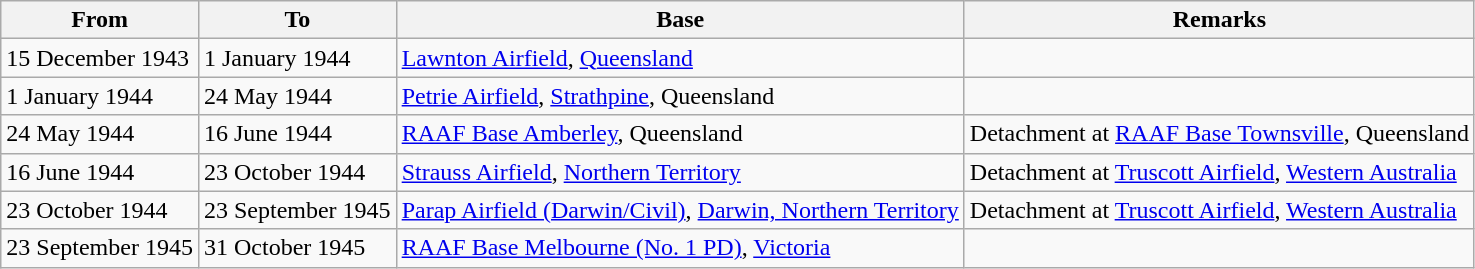<table class="wikitable">
<tr>
<th>From</th>
<th>To</th>
<th>Base</th>
<th>Remarks</th>
</tr>
<tr>
<td>15 December 1943</td>
<td>1 January 1944</td>
<td><a href='#'>Lawnton Airfield</a>, <a href='#'>Queensland</a></td>
<td></td>
</tr>
<tr>
<td>1 January 1944</td>
<td>24 May 1944</td>
<td><a href='#'>Petrie Airfield</a>, <a href='#'>Strathpine</a>, Queensland</td>
<td></td>
</tr>
<tr>
<td>24 May 1944</td>
<td>16 June 1944</td>
<td><a href='#'>RAAF Base Amberley</a>, Queensland</td>
<td>Detachment at <a href='#'>RAAF Base Townsville</a>, Queensland</td>
</tr>
<tr>
<td>16 June 1944</td>
<td>23 October 1944</td>
<td><a href='#'>Strauss Airfield</a>, <a href='#'>Northern Territory</a></td>
<td>Detachment at <a href='#'>Truscott Airfield</a>, <a href='#'>Western Australia</a></td>
</tr>
<tr>
<td>23 October 1944</td>
<td>23 September 1945</td>
<td><a href='#'>Parap Airfield (Darwin/Civil)</a>, <a href='#'>Darwin, Northern Territory</a></td>
<td>Detachment at <a href='#'>Truscott Airfield</a>, <a href='#'>Western Australia</a></td>
</tr>
<tr>
<td>23 September 1945</td>
<td>31 October 1945</td>
<td><a href='#'>RAAF Base Melbourne (No. 1 PD)</a>, <a href='#'>Victoria</a></td>
<td></td>
</tr>
</table>
